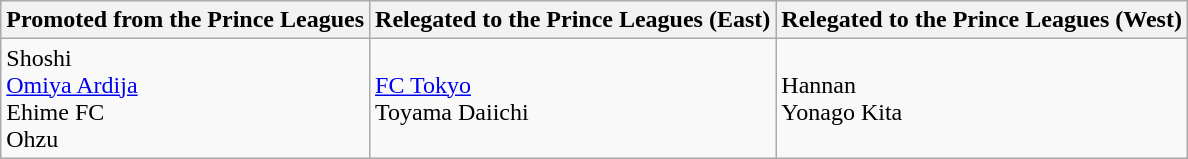<table class="wikitable">
<tr>
<th>Promoted from the Prince Leagues</th>
<th>Relegated to the Prince Leagues (East)</th>
<th>Relegated to the Prince Leagues (West)</th>
</tr>
<tr>
<td>Shoshi<br><a href='#'>Omiya Ardija</a><br>Ehime FC<br>Ohzu</td>
<td><a href='#'>FC Tokyo</a><br>Toyama Daiichi</td>
<td>Hannan<br>Yonago Kita</td>
</tr>
</table>
